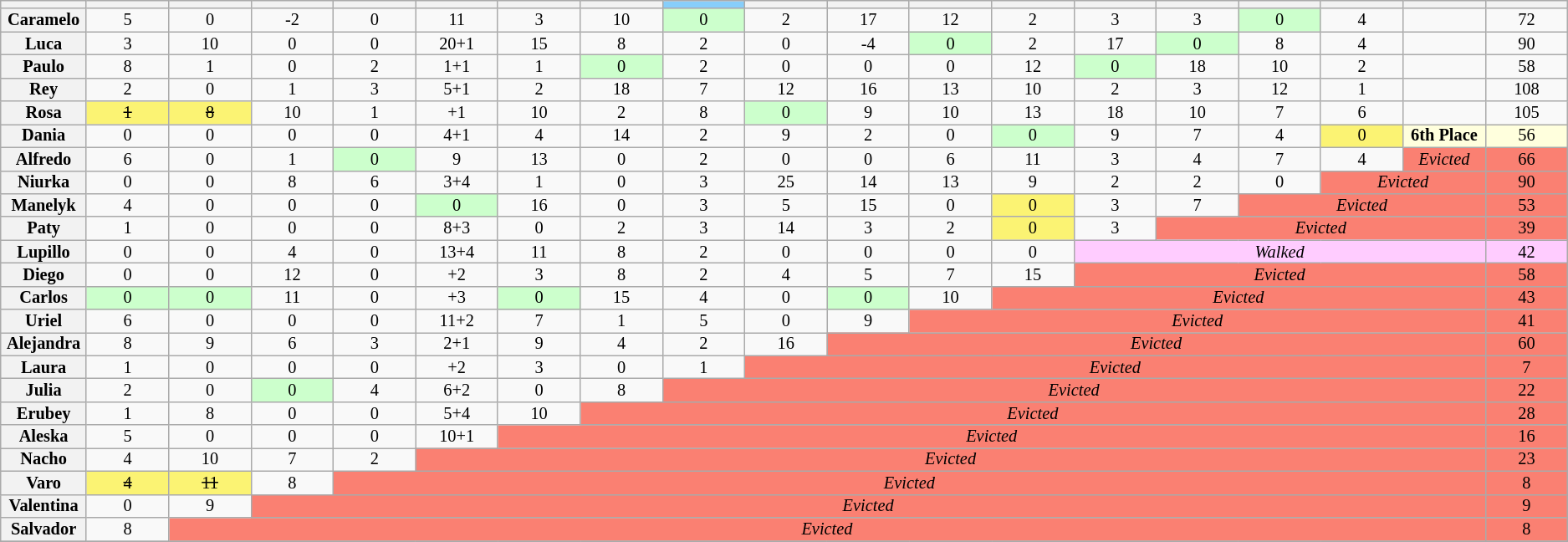<table class="wikitable" style="text-align:center; font-size:85%; line-height:12px">
<tr>
<th style=width:5%></th>
<th style=width:5%></th>
<th style=width:5%></th>
<th style=width:5%></th>
<th style=width:5%></th>
<th style=width:5%></th>
<th style=width:5%></th>
<th style=width:5%></th>
<th style=background:#87CEFA;width:5%;></th>
<th style=width:5%></th>
<th style=width:5%></th>
<th style=width:5%></th>
<th style=width:5%></th>
<th style=width:5%></th>
<th style=width:5%></th>
<th style=width:5%></th>
<th style=width:5%></th>
<th style=width:5%></th>
<th style=width:5%;></th>
</tr>
<tr>
<th>Caramelo</th>
<td>5</td>
<td>0</td>
<td>-2</td>
<td>0</td>
<td>11</td>
<td>3</td>
<td>10</td>
<td style=background:#cfc;>0</td>
<td>2</td>
<td>17</td>
<td>12</td>
<td>2</td>
<td>3</td>
<td>3</td>
<td style=background:#cfc;>0</td>
<td>4</td>
<td></td>
<td>72</td>
</tr>
<tr>
<th>Luca</th>
<td>3</td>
<td>10</td>
<td>0</td>
<td>0</td>
<td>20+1</td>
<td>15</td>
<td>8</td>
<td>2</td>
<td>0</td>
<td>-4</td>
<td style=background:#cfc;>0</td>
<td>2</td>
<td>17</td>
<td style=background:#cfc;>0</td>
<td>8</td>
<td>4</td>
<td></td>
<td>90</td>
</tr>
<tr>
<th>Paulo</th>
<td>8</td>
<td>1</td>
<td>0</td>
<td>2</td>
<td>1+1</td>
<td>1</td>
<td style=background:#cfc;>0</td>
<td>2</td>
<td>0</td>
<td>0</td>
<td>0</td>
<td>12</td>
<td style=background:#cfc;>0</td>
<td>18</td>
<td>10</td>
<td>2</td>
<td></td>
<td>58</td>
</tr>
<tr>
<th>Rey</th>
<td>2</td>
<td>0</td>
<td>1</td>
<td>3</td>
<td>5+1</td>
<td>2</td>
<td>18</td>
<td>7</td>
<td>12</td>
<td>16</td>
<td>13</td>
<td>10</td>
<td>2</td>
<td>3</td>
<td>12</td>
<td>1</td>
<td></td>
<td>108</td>
</tr>
<tr>
<th>Rosa</th>
<td style=background:#FBF373;><s>1</s></td>
<td style=background:#FBF373;><s>8</s></td>
<td>10</td>
<td>1</td>
<td>+1</td>
<td>10</td>
<td>2</td>
<td>8</td>
<td style=background:#cfc;>0</td>
<td>9</td>
<td>10</td>
<td>13</td>
<td>18</td>
<td>10</td>
<td>7</td>
<td>6</td>
<td></td>
<td>105</td>
</tr>
<tr>
<th>Dania</th>
<td>0</td>
<td>0</td>
<td>0</td>
<td>0</td>
<td>4+1</td>
<td>4</td>
<td>14</td>
<td>2</td>
<td>9</td>
<td>2</td>
<td>0</td>
<td style=background:#cfc;>0</td>
<td>9</td>
<td>7</td>
<td>4</td>
<td style=background:#FBF373;>0</td>
<td style=background:#FFFFDD;><strong>6th Place</strong></td>
<td style=background:#FFFFDD;>56</td>
</tr>
<tr>
<th>Alfredo</th>
<td>6</td>
<td>0</td>
<td>1</td>
<td style=background:#cfc;>0</td>
<td>9</td>
<td>13</td>
<td>0</td>
<td>2</td>
<td>0</td>
<td>0</td>
<td>6</td>
<td>11</td>
<td>3</td>
<td>4</td>
<td>7</td>
<td>4</td>
<td style=background:salmon;><em>Evicted</em></td>
<td style=background:salmon;>66</td>
</tr>
<tr>
<th>Niurka</th>
<td>0</td>
<td>0</td>
<td>8</td>
<td>6</td>
<td>3+4</td>
<td>1</td>
<td>0</td>
<td>3</td>
<td>25</td>
<td>14</td>
<td>13</td>
<td>9</td>
<td>2</td>
<td>2</td>
<td>0</td>
<td colspan=2 style=background:salmon;><em>Evicted</em></td>
<td style=background:salmon;>90</td>
</tr>
<tr>
<th>Manelyk</th>
<td>4</td>
<td>0</td>
<td>0</td>
<td>0</td>
<td style=background:#cfc;>0</td>
<td>16</td>
<td>0</td>
<td>3</td>
<td>5</td>
<td>15</td>
<td>0</td>
<td style=background:#FBF373;>0</td>
<td>3</td>
<td>7</td>
<td colspan=3 style=background:salmon;><em>Evicted</em></td>
<td style=background:salmon;>53</td>
</tr>
<tr>
<th>Paty</th>
<td>1</td>
<td>0</td>
<td>0</td>
<td>0</td>
<td>8+3</td>
<td>0</td>
<td>2</td>
<td>3</td>
<td>14</td>
<td>3</td>
<td>2</td>
<td style=background:#FBF373;>0</td>
<td>3</td>
<td colspan=4 style=background:salmon;><em>Evicted</em></td>
<td style=background:salmon;>39</td>
</tr>
<tr>
<th>Lupillo</th>
<td>0</td>
<td>0</td>
<td>4</td>
<td>0</td>
<td>13+4</td>
<td>11</td>
<td>8</td>
<td>2</td>
<td>0</td>
<td>0</td>
<td>0</td>
<td>0</td>
<td colspan=5 style=background:#fcf;><em>Walked</em></td>
<td style=background:#fcf;>42</td>
</tr>
<tr>
<th>Diego</th>
<td>0</td>
<td>0</td>
<td>12</td>
<td>0</td>
<td>+2</td>
<td>3</td>
<td>8</td>
<td>2</td>
<td>4</td>
<td>5</td>
<td>7</td>
<td>15</td>
<td colspan=5 style=background:salmon;><em>Evicted</em></td>
<td style=background:salmon;>58</td>
</tr>
<tr>
<th>Carlos</th>
<td style=background:#cfc;>0</td>
<td style=background:#cfc;>0</td>
<td>11</td>
<td>0</td>
<td>+3</td>
<td style=background:#cfc;>0</td>
<td>15</td>
<td>4</td>
<td>0</td>
<td style=background:#cfc;>0</td>
<td>10</td>
<td colspan=6 style=background:salmon;><em>Evicted</em></td>
<td style=background:salmon;>43</td>
</tr>
<tr>
<th>Uriel</th>
<td>6</td>
<td>0</td>
<td>0</td>
<td>0</td>
<td>11+2</td>
<td>7</td>
<td>1</td>
<td>5</td>
<td>0</td>
<td>9</td>
<td colspan=7 style=background:salmon;><em>Evicted</em></td>
<td style=background:salmon;>41</td>
</tr>
<tr>
<th>Alejandra</th>
<td>8</td>
<td>9</td>
<td>6</td>
<td>3</td>
<td>2+1</td>
<td>9</td>
<td>4</td>
<td>2</td>
<td>16</td>
<td colspan=8 style=background:salmon;><em>Evicted</em></td>
<td style=background:salmon;>60</td>
</tr>
<tr>
<th>Laura</th>
<td>1</td>
<td>0</td>
<td>0</td>
<td>0</td>
<td>+2</td>
<td>3</td>
<td>0</td>
<td>1</td>
<td colspan=9 style=background:salmon;><em>Evicted</em></td>
<td style=background:salmon;>7</td>
</tr>
<tr>
<th>Julia</th>
<td>2</td>
<td>0</td>
<td style=background:#cfc;>0</td>
<td>4</td>
<td>6+2</td>
<td>0</td>
<td>8</td>
<td colspan=10 style=background:salmon;><em>Evicted</em></td>
<td style=background:salmon;>22</td>
</tr>
<tr>
<th>Erubey</th>
<td>1</td>
<td>8</td>
<td>0</td>
<td>0</td>
<td>5+4</td>
<td>10</td>
<td colspan=11 style=background:salmon;><em>Evicted</em></td>
<td style=background:salmon;>28</td>
</tr>
<tr>
<th>Aleska</th>
<td>5</td>
<td>0</td>
<td>0</td>
<td>0</td>
<td>10+1</td>
<td colspan=12 style=background:salmon;><em>Evicted</em></td>
<td style=background:salmon;>16</td>
</tr>
<tr>
<th>Nacho</th>
<td>4</td>
<td>10</td>
<td>7</td>
<td>2</td>
<td colspan=13 style=background:salmon;><em>Evicted</em></td>
<td style=background:salmon;>23</td>
</tr>
<tr>
<th>Varo</th>
<td style=background:#FBF373;><s>4</s></td>
<td style=background:#FBF373;><s>11</s></td>
<td>8</td>
<td colspan=14 style=background:salmon;><em>Evicted</em></td>
<td style=background:salmon;>8</td>
</tr>
<tr>
<th>Valentina</th>
<td>0</td>
<td>9</td>
<td colspan=15 style=background:salmon;><em>Evicted</em></td>
<td style=background:salmon;>9</td>
</tr>
<tr>
<th>Salvador</th>
<td>8</td>
<td colspan=16 style=background:salmon;><em>Evicted</em></td>
<td style=background:salmon;>8</td>
</tr>
<tr>
</tr>
</table>
